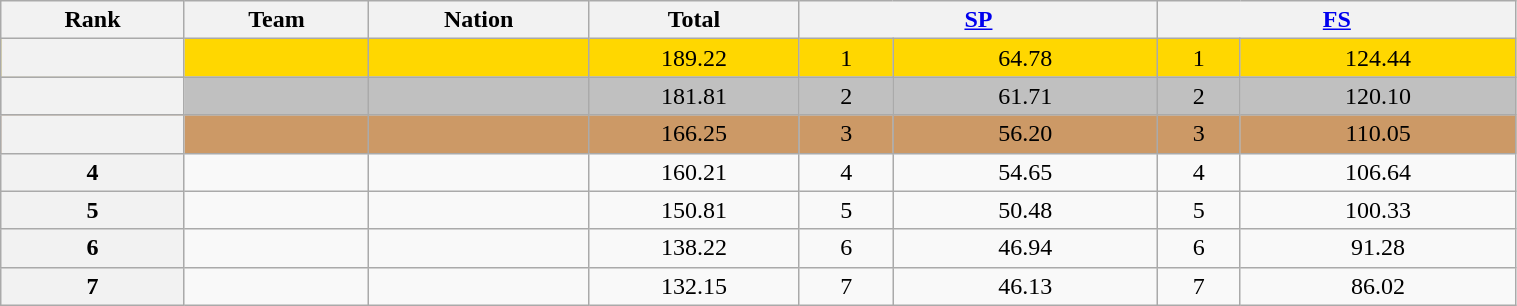<table class="wikitable sortable" style="text-align:center;" width="80%">
<tr>
<th scope="col">Rank</th>
<th scope="col">Team</th>
<th scope="col">Nation</th>
<th scope="col">Total</th>
<th scope="col" colspan="2" width="80px"><a href='#'>SP</a></th>
<th scope="col" colspan="2" width="80px"><a href='#'>FS</a></th>
</tr>
<tr bgcolor="gold">
<th scope="row"></th>
<td align="left"></td>
<td align="left"></td>
<td>189.22</td>
<td>1</td>
<td>64.78</td>
<td>1</td>
<td>124.44</td>
</tr>
<tr bgcolor="silver">
<th scope="row"></th>
<td align="left"></td>
<td align="left"></td>
<td>181.81</td>
<td>2</td>
<td>61.71</td>
<td>2</td>
<td>120.10</td>
</tr>
<tr bgcolor="cc9966">
<th scope="row"></th>
<td align="left"></td>
<td align="left"></td>
<td>166.25</td>
<td>3</td>
<td>56.20</td>
<td>3</td>
<td>110.05</td>
</tr>
<tr>
<th scope="row">4</th>
<td align="left"></td>
<td align="left"></td>
<td>160.21</td>
<td>4</td>
<td>54.65</td>
<td>4</td>
<td>106.64</td>
</tr>
<tr>
<th scope="row">5</th>
<td align="left"></td>
<td align="left"></td>
<td>150.81</td>
<td>5</td>
<td>50.48</td>
<td>5</td>
<td>100.33</td>
</tr>
<tr>
<th scope="row">6</th>
<td align="left"></td>
<td align="left"></td>
<td>138.22</td>
<td>6</td>
<td>46.94</td>
<td>6</td>
<td>91.28</td>
</tr>
<tr>
<th scope="row">7</th>
<td align="left"></td>
<td align="left"></td>
<td>132.15</td>
<td>7</td>
<td>46.13</td>
<td>7</td>
<td>86.02</td>
</tr>
</table>
